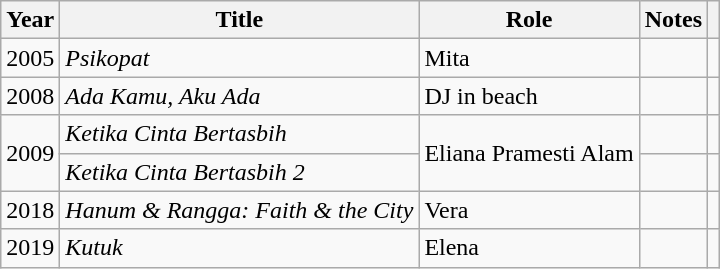<table class="wikitable unsortable">
<tr>
<th>Year</th>
<th>Title</th>
<th>Role</th>
<th>Notes</th>
<th></th>
</tr>
<tr>
<td>2005</td>
<td><em>Psikopat</em></td>
<td>Mita</td>
<td></td>
<td align="center"></td>
</tr>
<tr>
<td>2008</td>
<td><em>Ada Kamu, Aku Ada</em></td>
<td>DJ in beach</td>
<td></td>
<td align="center"></td>
</tr>
<tr>
<td rowspan="2">2009</td>
<td><em>Ketika Cinta Bertasbih</em></td>
<td rowspan="2">Eliana Pramesti Alam</td>
<td></td>
<td align="center"></td>
</tr>
<tr>
<td><em>Ketika Cinta Bertasbih 2</em></td>
<td></td>
<td align="center"></td>
</tr>
<tr>
<td>2018</td>
<td><em>Hanum & Rangga: Faith & the City</em></td>
<td>Vera</td>
<td></td>
<td align="center"></td>
</tr>
<tr>
<td>2019</td>
<td><em>Kutuk</em></td>
<td>Elena</td>
<td></td>
<td align="center"></td>
</tr>
</table>
